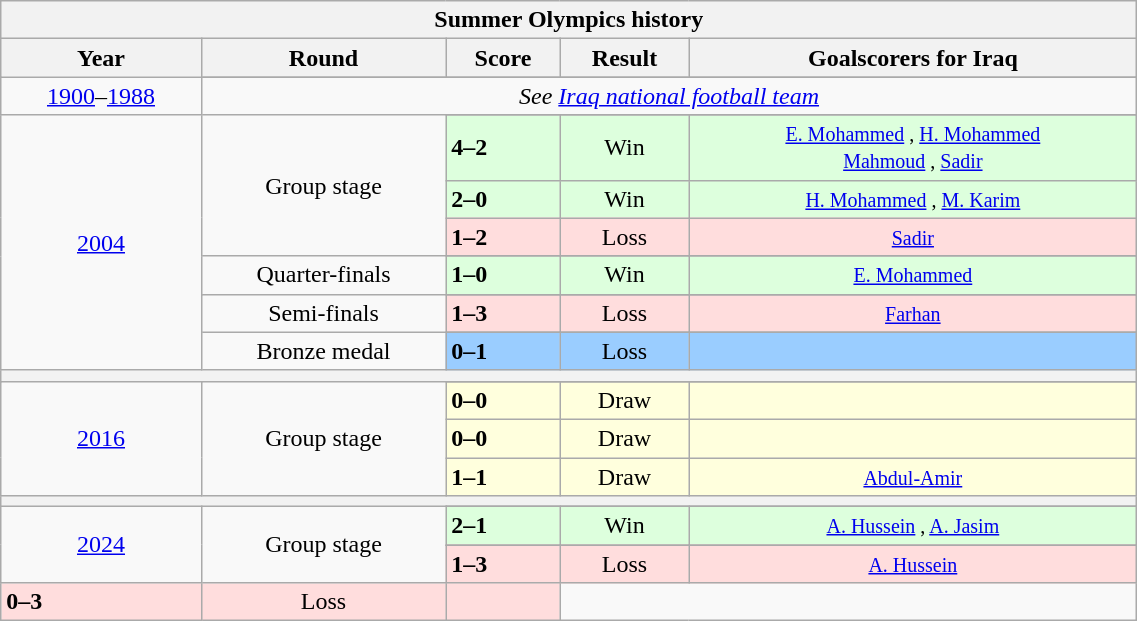<table class="wikitable collapsible" style="font-size:100%; text-align:center;" width="60%">
<tr>
<th colspan=5>Summer Olympics history</th>
</tr>
<tr>
<th>Year</th>
<th>Round</th>
<th>Score</th>
<th>Result</th>
<th>Goalscorers for Iraq</th>
</tr>
<tr>
<td rowspan=2><a href='#'>1900</a>–<a href='#'>1988</a></td>
</tr>
<tr>
<td colspan="4"><em>See <a href='#'>Iraq national football team</a></em></td>
</tr>
<tr>
<td rowspan=10><a href='#'>2004</a></td>
<td rowspan=4>Group stage</td>
</tr>
<tr bgcolor=#ddffdd>
<td align="left"> <strong>4–2</strong> </td>
<td>Win</td>
<td><small><a href='#'>E. Mohammed</a> , <a href='#'>H. Mohammed</a> <br><a href='#'>Mahmoud</a> , <a href='#'>Sadir</a> </small></td>
</tr>
<tr bgcolor=#ddffdd>
<td align="left"> <strong>2–0</strong> </td>
<td>Win</td>
<td><small><a href='#'>H. Mohammed</a> , <a href='#'>M. Karim</a> </small></td>
</tr>
<tr bgcolor=#ffdddd>
<td align="left"> <strong>1–2</strong> </td>
<td>Loss</td>
<td><small><a href='#'>Sadir</a> </small></td>
</tr>
<tr>
<td rowspan=2>Quarter-finals</td>
</tr>
<tr bgcolor=#ddffdd>
<td align="left"> <strong>1–0</strong> </td>
<td>Win</td>
<td><small><a href='#'>E. Mohammed</a> </small></td>
</tr>
<tr>
<td rowspan=2>Semi-finals</td>
</tr>
<tr bgcolor=#ffdddd>
<td align="left"> <strong>1–3</strong> </td>
<td>Loss</td>
<td><small> <a href='#'>Farhan</a>  </small></td>
</tr>
<tr>
<td rowspan=2>Bronze medal</td>
</tr>
<tr style="background:#9ACDFF;">
<td align="left"> <strong>0–1</strong> </td>
<td>Loss</td>
<td></td>
</tr>
<tr>
<th colspan="5"></th>
</tr>
<tr>
<td rowspan=4><a href='#'>2016</a></td>
<td rowspan=4>Group stage</td>
</tr>
<tr bgcolor=#ffffdd>
<td align="left"> <strong>0–0</strong> </td>
<td>Draw</td>
<td></td>
</tr>
<tr bgcolor=#ffffdd>
<td align="left"> <strong>0–0</strong> </td>
<td>Draw</td>
<td></td>
</tr>
<tr bgcolor=#ffffdd>
<td align="left"> <strong>1–1</strong> </td>
<td>Draw</td>
<td><small> <a href='#'>Abdul-Amir</a>  </small></td>
</tr>
<tr>
<th colspan="5"></th>
</tr>
<tr>
<td rowspan=4><a href='#'>2024</a></td>
<td rowspan=4>Group stage</td>
</tr>
<tr bgcolor=#ddffdd>
<td align="left"> <strong>2–1</strong> </td>
<td>Win</td>
<td><small> <a href='#'>A. Hussein</a> , <a href='#'>A. Jasim</a>  </small></td>
</tr>
<tr>
</tr>
<tr bgcolor=#ffdddd>
<td align="left"> <strong>1–3</strong> </td>
<td>Loss</td>
<td><small><a href='#'>A. Hussein</a> </small></td>
</tr>
<tr bgcolor=#ffdddd>
<td align="left"> <strong>0–3</strong> </td>
<td>Loss</td>
<td></td>
</tr>
</table>
